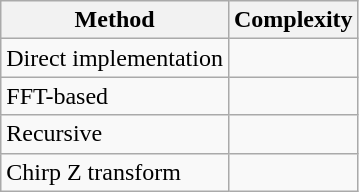<table class="wikitable">
<tr>
<th>Method</th>
<th>Complexity</th>
</tr>
<tr>
<td>Direct implementation</td>
<td></td>
</tr>
<tr>
<td>FFT-based</td>
<td></td>
</tr>
<tr>
<td>Recursive</td>
<td></td>
</tr>
<tr>
<td>Chirp Z transform</td>
<td></td>
</tr>
</table>
